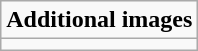<table role="presentation" class="wikitable mw-collapsible mw-collapsed">
<tr>
<td><strong>Additional images</strong></td>
</tr>
<tr>
<td></td>
</tr>
</table>
